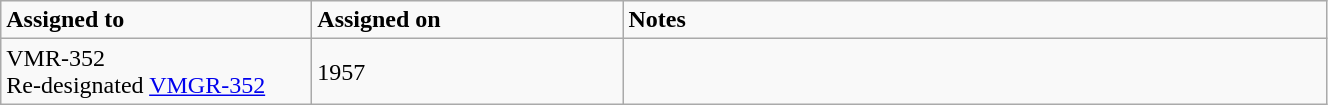<table class="wikitable" style="width: 70%;">
<tr>
<td style="width: 200px;"><strong>Assigned to</strong></td>
<td style="width: 200px;"><strong>Assigned on</strong></td>
<td><strong>Notes</strong></td>
</tr>
<tr>
<td>VMR-352<br>Re-designated <a href='#'>VMGR-352</a></td>
<td>1957</td>
<td></td>
</tr>
</table>
